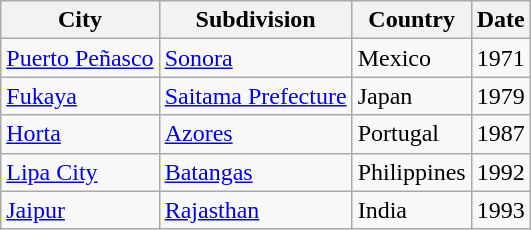<table class="wikitable sortable">
<tr>
<th>City</th>
<th>Subdivision</th>
<th>Country</th>
<th>Date</th>
</tr>
<tr>
<td><a href='#'>Puerto Peñasco</a></td>
<td><a href='#'>Sonora</a></td>
<td>Mexico</td>
<td>1971</td>
</tr>
<tr>
<td><a href='#'>Fukaya</a></td>
<td><a href='#'>Saitama Prefecture</a></td>
<td>Japan</td>
<td>1979</td>
</tr>
<tr>
<td><a href='#'>Horta</a></td>
<td><a href='#'>Azores</a></td>
<td>Portugal</td>
<td>1987</td>
</tr>
<tr>
<td><a href='#'>Lipa City</a></td>
<td><a href='#'>Batangas</a></td>
<td>Philippines</td>
<td>1992</td>
</tr>
<tr>
<td><a href='#'>Jaipur</a></td>
<td><a href='#'>Rajasthan</a></td>
<td>India</td>
<td>1993</td>
</tr>
</table>
